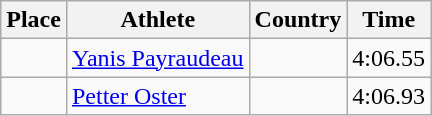<table class="wikitable">
<tr>
<th>Place</th>
<th>Athlete</th>
<th>Country</th>
<th>Time</th>
</tr>
<tr>
<td align=center></td>
<td><a href='#'>Yanis Payraudeau</a></td>
<td></td>
<td>4:06.55</td>
</tr>
<tr>
<td align=center></td>
<td><a href='#'>Petter Oster</a></td>
<td></td>
<td>4:06.93</td>
</tr>
</table>
